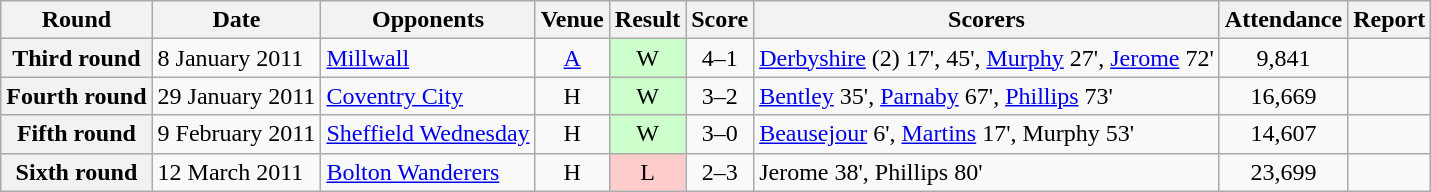<table class="wikitable plainrowheaders" style=text-align:center>
<tr>
<th scope=col>Round</th>
<th scope=col>Date</th>
<th scope=col>Opponents</th>
<th scope=col>Venue</th>
<th scope=col>Result</th>
<th scope=col>Score</th>
<th scope=col>Scorers</th>
<th scope=col>Attendance</th>
<th scope=col>Report</th>
</tr>
<tr>
<th scope=row>Third round</th>
<td style=text-align:left>8 January 2011</td>
<td style="text-align:left"><a href='#'>Millwall</a></td>
<td><a href='#'>A</a></td>
<td style=background:#cfc>W</td>
<td>4–1</td>
<td style=text-align:left><a href='#'>Derbyshire</a> (2) 17', 45', <a href='#'>Murphy</a> 27', <a href='#'>Jerome</a> 72'</td>
<td>9,841</td>
<td></td>
</tr>
<tr>
<th scope=row>Fourth round</th>
<td style=text-align:left>29 January 2011</td>
<td style=text-align:left><a href='#'>Coventry City</a></td>
<td>H</td>
<td style=background:#cfc>W</td>
<td>3–2</td>
<td style=text-align:left><a href='#'>Bentley</a> 35', <a href='#'>Parnaby</a> 67', <a href='#'>Phillips</a> 73'</td>
<td>16,669</td>
<td></td>
</tr>
<tr>
<th scope=row>Fifth round</th>
<td style=text-align:left>9 February 2011</td>
<td style=text-align:left><a href='#'>Sheffield Wednesday</a></td>
<td>H</td>
<td style=background:#cfc>W</td>
<td>3–0</td>
<td style=text-align:left><a href='#'>Beausejour</a> 6', <a href='#'>Martins</a> 17', Murphy 53'</td>
<td>14,607</td>
<td></td>
</tr>
<tr>
<th scope=row>Sixth round</th>
<td style=text-align:left>12 March 2011</td>
<td style=text-align:left><a href='#'>Bolton Wanderers</a></td>
<td>H</td>
<td style=background:#fcc>L</td>
<td>2–3</td>
<td style=text-align:left>Jerome 38', Phillips 80'</td>
<td>23,699</td>
<td></td>
</tr>
</table>
